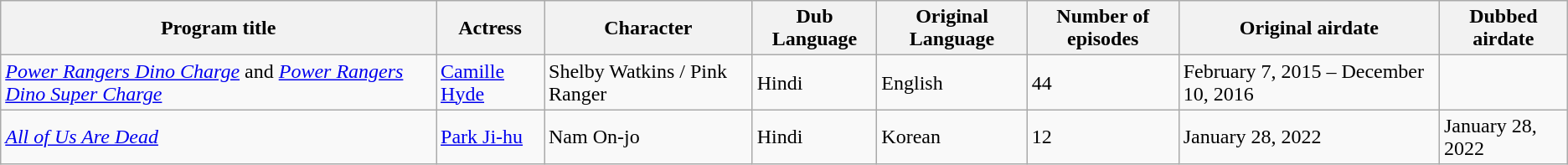<table class="wikitable">
<tr>
<th>Program title</th>
<th>Actress</th>
<th>Character</th>
<th>Dub Language</th>
<th>Original Language</th>
<th>Number of episodes</th>
<th>Original airdate</th>
<th>Dubbed airdate</th>
</tr>
<tr>
<td><em><a href='#'>Power Rangers Dino Charge</a></em> and <em><a href='#'>Power Rangers Dino Super Charge</a></em></td>
<td><a href='#'>Camille Hyde</a></td>
<td>Shelby Watkins / Pink Ranger</td>
<td>Hindi</td>
<td>English</td>
<td>44</td>
<td>February 7, 2015 – December 10, 2016</td>
<td></td>
</tr>
<tr>
<td><em><a href='#'>All of Us Are Dead</a></em></td>
<td><a href='#'>Park Ji-hu</a></td>
<td>Nam On-jo</td>
<td>Hindi</td>
<td>Korean</td>
<td>12</td>
<td>January 28, 2022</td>
<td>January 28, 2022</td>
</tr>
</table>
